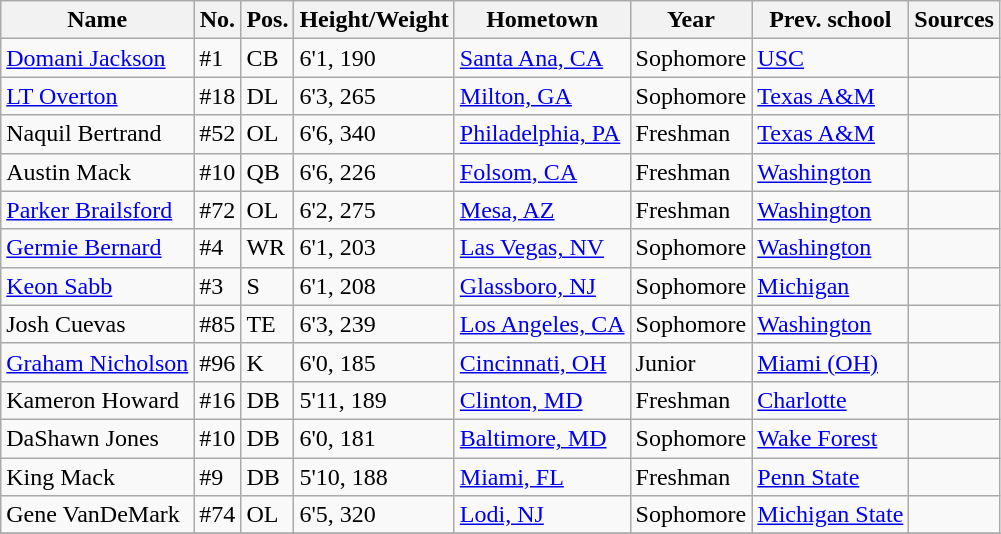<table class="wikitable sortable mw-collapsible mw-collapsed">
<tr>
<th>Name</th>
<th>No.</th>
<th>Pos.</th>
<th>Height/Weight</th>
<th>Hometown</th>
<th>Year</th>
<th>Prev. school</th>
<th>Sources</th>
</tr>
<tr>
<td><a href='#'>Domani Jackson</a></td>
<td>#1</td>
<td>CB</td>
<td>6'1, 190</td>
<td><a href='#'>Santa Ana, CA</a></td>
<td>Sophomore</td>
<td><a href='#'>USC</a></td>
<td></td>
</tr>
<tr>
<td><a href='#'>LT Overton</a></td>
<td>#18</td>
<td>DL</td>
<td>6'3, 265</td>
<td><a href='#'>Milton, GA</a></td>
<td>Sophomore</td>
<td><a href='#'>Texas A&M</a></td>
<td></td>
</tr>
<tr>
<td>Naquil Bertrand</td>
<td>#52</td>
<td>OL</td>
<td>6'6, 340</td>
<td><a href='#'>Philadelphia, PA</a></td>
<td>Freshman</td>
<td><a href='#'>Texas A&M</a></td>
<td></td>
</tr>
<tr>
<td>Austin Mack</td>
<td>#10</td>
<td>QB</td>
<td>6'6, 226</td>
<td><a href='#'>Folsom, CA</a></td>
<td> Freshman</td>
<td><a href='#'>Washington</a></td>
<td></td>
</tr>
<tr>
<td><a href='#'>Parker Brailsford</a></td>
<td>#72</td>
<td>OL</td>
<td>6'2, 275</td>
<td><a href='#'>Mesa, AZ</a></td>
<td>Freshman</td>
<td><a href='#'>Washington</a></td>
<td></td>
</tr>
<tr>
<td><a href='#'>Germie Bernard</a></td>
<td>#4</td>
<td>WR</td>
<td>6'1, 203</td>
<td><a href='#'>Las Vegas, NV</a></td>
<td>Sophomore</td>
<td><a href='#'>Washington</a></td>
<td></td>
</tr>
<tr>
<td><a href='#'>Keon Sabb</a></td>
<td>#3</td>
<td>S</td>
<td>6'1, 208</td>
<td><a href='#'>Glassboro, NJ</a></td>
<td>Sophomore</td>
<td><a href='#'>Michigan</a></td>
<td></td>
</tr>
<tr>
<td>Josh Cuevas</td>
<td>#85</td>
<td>TE</td>
<td>6'3, 239</td>
<td><a href='#'>Los Angeles, CA</a></td>
<td>Sophomore</td>
<td><a href='#'>Washington</a></td>
<td></td>
</tr>
<tr>
<td><a href='#'>Graham Nicholson</a></td>
<td>#96</td>
<td>K</td>
<td>6'0, 185</td>
<td><a href='#'>Cincinnati, OH</a></td>
<td>Junior</td>
<td><a href='#'>Miami (OH)</a></td>
<td></td>
</tr>
<tr>
<td>Kameron Howard</td>
<td>#16</td>
<td>DB</td>
<td>5'11, 189</td>
<td><a href='#'>Clinton, MD</a></td>
<td>Freshman</td>
<td><a href='#'>Charlotte</a></td>
<td><br></td>
</tr>
<tr>
<td>DaShawn Jones</td>
<td>#10</td>
<td>DB</td>
<td>6'0, 181</td>
<td><a href='#'>Baltimore, MD</a></td>
<td> Sophomore</td>
<td><a href='#'>Wake Forest</a></td>
<td><br></td>
</tr>
<tr>
<td>King Mack</td>
<td>#9</td>
<td>DB</td>
<td>5'10, 188</td>
<td><a href='#'>Miami, FL</a></td>
<td>Freshman</td>
<td><a href='#'>Penn State</a></td>
<td><br></td>
</tr>
<tr>
<td>Gene VanDeMark</td>
<td>#74</td>
<td>OL</td>
<td>6'5, 320</td>
<td><a href='#'>Lodi, NJ</a></td>
<td> Sophomore</td>
<td><a href='#'>Michigan State</a></td>
<td><br></td>
</tr>
<tr>
</tr>
</table>
